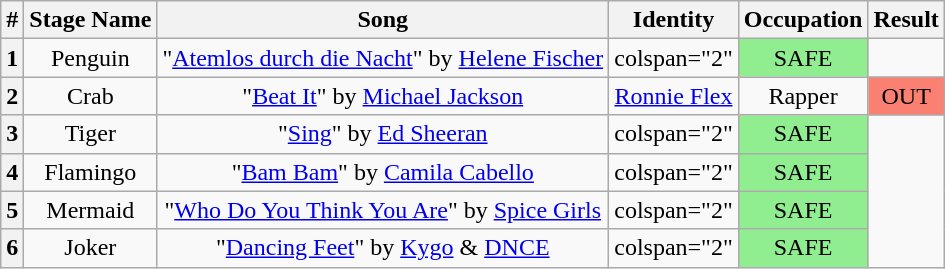<table class="wikitable plainrowheaders" style="text-align: center;">
<tr>
<th><strong>#</strong></th>
<th><strong>Stage Name</strong></th>
<th><strong>Song</strong></th>
<th>Identity</th>
<th><strong>Occupation</strong></th>
<th>Result</th>
</tr>
<tr>
<th>1</th>
<td>Penguin</td>
<td>"<a href='#'>Atemlos durch die Nacht</a>" by <a href='#'>Helene Fischer</a></td>
<td>colspan="2" </td>
<td bgcolor="lightgreen">SAFE</td>
</tr>
<tr>
<th>2</th>
<td>Crab</td>
<td>"<a href='#'>Beat It</a>" by <a href='#'>Michael Jackson</a></td>
<td><a href='#'>Ronnie Flex</a></td>
<td>Rapper</td>
<td bgcolor="salmon">OUT</td>
</tr>
<tr>
<th>3</th>
<td>Tiger</td>
<td>"<a href='#'>Sing</a>" by <a href='#'>Ed Sheeran</a></td>
<td>colspan="2" </td>
<td bgcolor="lightgreen">SAFE</td>
</tr>
<tr>
<th>4</th>
<td>Flamingo</td>
<td>"<a href='#'>Bam Bam</a>" by <a href='#'>Camila Cabello</a></td>
<td>colspan="2" </td>
<td bgcolor="lightgreen">SAFE</td>
</tr>
<tr>
<th>5</th>
<td>Mermaid</td>
<td>"<a href='#'>Who Do You Think You Are</a>" by <a href='#'>Spice Girls</a></td>
<td>colspan="2" </td>
<td bgcolor="lightgreen">SAFE</td>
</tr>
<tr>
<th>6</th>
<td>Joker</td>
<td>"<a href='#'>Dancing Feet</a>" by <a href='#'>Kygo</a> & <a href='#'>DNCE</a></td>
<td>colspan="2" </td>
<td bgcolor="lightgreen">SAFE</td>
</tr>
</table>
